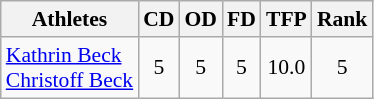<table class="wikitable" border="1" style="font-size:90%">
<tr>
<th>Athletes</th>
<th>CD</th>
<th>OD</th>
<th>FD</th>
<th>TFP</th>
<th>Rank</th>
</tr>
<tr align=center>
<td align=left><a href='#'>Kathrin Beck</a><br><a href='#'>Christoff Beck</a></td>
<td>5</td>
<td>5</td>
<td>5</td>
<td>10.0</td>
<td>5</td>
</tr>
</table>
